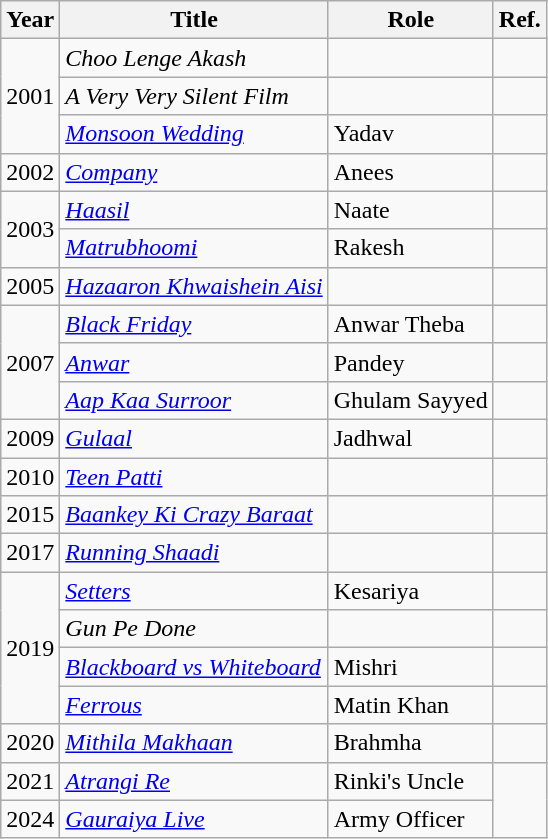<table class="wikitable">
<tr>
<th>Year</th>
<th>Title</th>
<th>Role</th>
<th>Ref.</th>
</tr>
<tr>
<td rowspan="3">2001</td>
<td><em>Choo Lenge Akash </em></td>
<td></td>
<td></td>
</tr>
<tr>
<td><em>A Very Very Silent Film</em></td>
<td></td>
<td></td>
</tr>
<tr>
<td><em><a href='#'>Monsoon Wedding</a></em></td>
<td>Yadav</td>
<td></td>
</tr>
<tr>
<td>2002</td>
<td><em><a href='#'>Company</a></em></td>
<td>Anees</td>
<td></td>
</tr>
<tr>
<td rowspan="2">2003</td>
<td><em><a href='#'>Haasil</a></em></td>
<td>Naate</td>
<td></td>
</tr>
<tr>
<td><em><a href='#'>Matrubhoomi</a></em></td>
<td>Rakesh</td>
<td></td>
</tr>
<tr>
<td>2005</td>
<td><em><a href='#'>Hazaaron Khwaishein Aisi</a></em></td>
<td></td>
<td></td>
</tr>
<tr>
<td rowspan="3">2007</td>
<td><em><a href='#'>Black Friday</a></em></td>
<td>Anwar Theba</td>
<td></td>
</tr>
<tr>
<td><em><a href='#'>Anwar</a></em></td>
<td>Pandey</td>
<td></td>
</tr>
<tr>
<td><em><a href='#'>Aap Kaa Surroor</a></em></td>
<td>Ghulam Sayyed</td>
<td></td>
</tr>
<tr>
<td>2009</td>
<td><em><a href='#'>Gulaal</a></em></td>
<td>Jadhwal</td>
<td></td>
</tr>
<tr>
<td>2010</td>
<td><em><a href='#'>Teen Patti</a></em></td>
<td></td>
<td></td>
</tr>
<tr>
<td>2015</td>
<td><em><a href='#'>Baankey Ki Crazy Baraat</a></em></td>
<td></td>
<td></td>
</tr>
<tr>
<td>2017</td>
<td><em><a href='#'>Running Shaadi</a> </em></td>
<td></td>
<td></td>
</tr>
<tr>
<td rowspan="4">2019</td>
<td><em><a href='#'>Setters</a></em></td>
<td>Kesariya</td>
<td></td>
</tr>
<tr>
<td><em>Gun Pe Done</em></td>
<td></td>
<td></td>
</tr>
<tr>
<td><em><a href='#'>Blackboard vs Whiteboard</a></em></td>
<td>Mishri</td>
<td></td>
</tr>
<tr>
<td><em><a href='#'>Ferrous</a></em></td>
<td>Matin Khan</td>
<td></td>
</tr>
<tr>
<td>2020</td>
<td><em><a href='#'>Mithila Makhaan</a></em></td>
<td>Brahmha</td>
<td></td>
</tr>
<tr>
<td>2021</td>
<td><em><a href='#'>Atrangi Re</a></em></td>
<td>Rinki's Uncle</td>
</tr>
<tr>
<td>2024</td>
<td><em><a href='#'>Gauraiya Live</a></em></td>
<td>Army Officer</td>
</tr>
</table>
